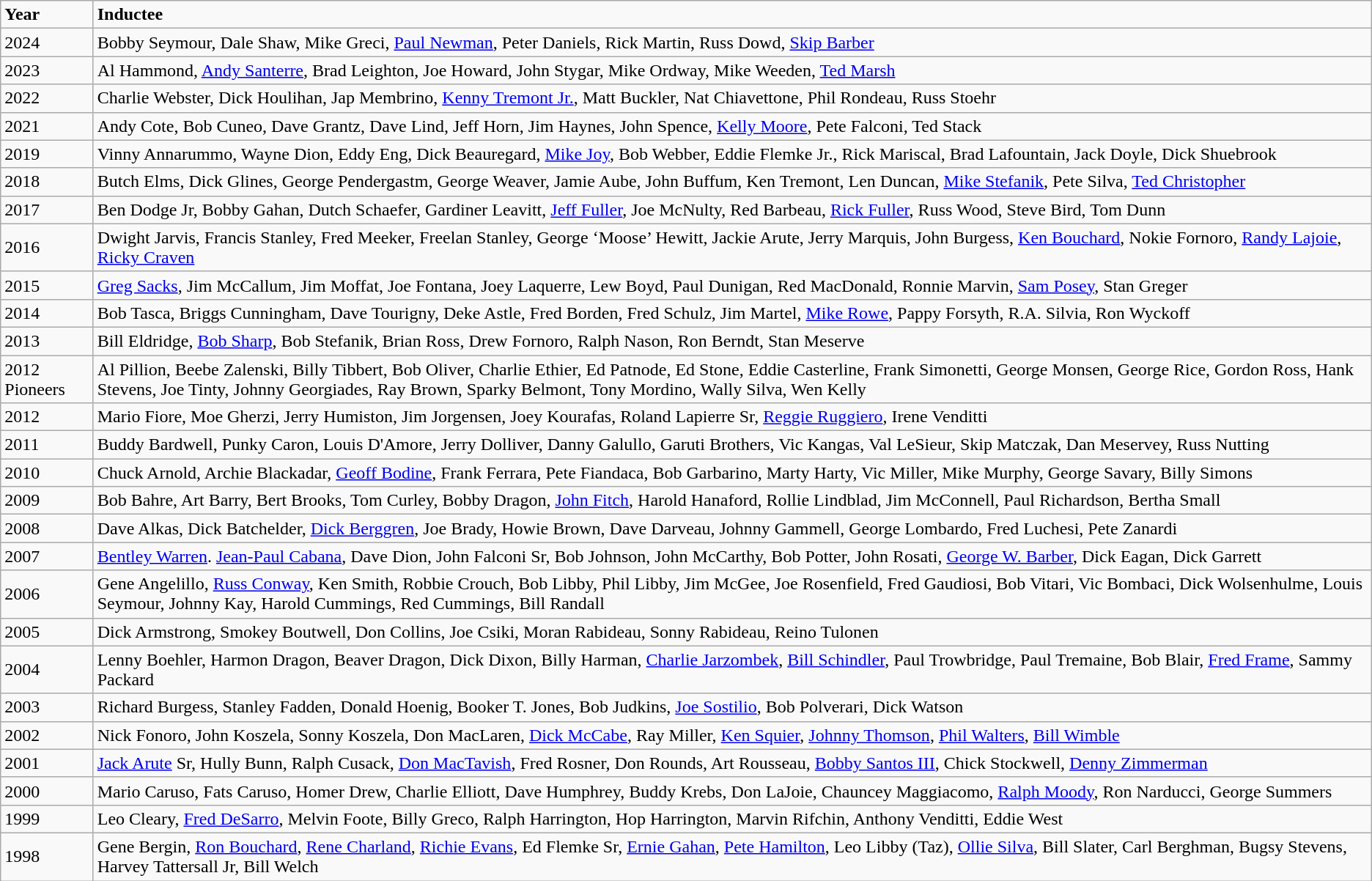<table class="wikitable">
<tr>
<td><strong>Year</strong></td>
<td><strong>Inductee</strong></td>
</tr>
<tr>
<td>2024</td>
<td>Bobby Seymour, Dale Shaw, Mike Greci, <a href='#'>Paul Newman</a>, Peter Daniels, Rick Martin, Russ Dowd, <a href='#'>Skip Barber</a></td>
</tr>
<tr>
<td>2023</td>
<td>Al Hammond,  <a href='#'>Andy Santerre</a>,  Brad Leighton,  Joe Howard,  John Stygar,  Mike Ordway,  Mike Weeden,  <a href='#'>Ted Marsh</a></td>
</tr>
<tr>
<td>2022</td>
<td>Charlie Webster, Dick Houlihan, Jap Membrino, <a href='#'>Kenny Tremont Jr.</a>, Matt Buckler, Nat Chiavettone, Phil Rondeau, Russ Stoehr</td>
</tr>
<tr>
<td>2021</td>
<td>Andy Cote, Bob Cuneo, Dave Grantz, Dave Lind, Jeff Horn, Jim Haynes, John Spence, <a href='#'>Kelly Moore</a>, Pete Falconi, Ted Stack</td>
</tr>
<tr>
<td>2019</td>
<td>Vinny Annarummo, Wayne Dion, Eddy Eng, Dick Beauregard,  <a href='#'>Mike Joy</a>, Bob Webber, Eddie Flemke Jr., Rick Mariscal, Brad Lafountain, Jack  Doyle, Dick Shuebrook</td>
</tr>
<tr>
<td>2018</td>
<td>Butch Elms, Dick Glines, George  Pendergastm, George Weaver, Jamie Aube, John Buffum, Ken Tremont, Len Duncan, <a href='#'>Mike Stefanik</a>, Pete Silva, <a href='#'>Ted Christopher</a></td>
</tr>
<tr>
<td>2017</td>
<td>Ben Dodge Jr, Bobby Gahan, Dutch Schaefer, Gardiner Leavitt, <a href='#'>Jeff Fuller</a>, Joe McNulty, Red Barbeau, <a href='#'>Rick Fuller</a>, Russ Wood, Steve Bird, Tom Dunn</td>
</tr>
<tr>
<td>2016</td>
<td>Dwight Jarvis, Francis Stanley, Fred Meeker, Freelan Stanley, George ‘Moose’  Hewitt, Jackie Arute, Jerry Marquis, John Burgess, <a href='#'>Ken Bouchard</a>, Nokie Fornoro, <a href='#'>Randy Lajoie</a>, <a href='#'>Ricky Craven</a></td>
</tr>
<tr>
<td>2015</td>
<td><a href='#'>Greg Sacks</a>, Jim McCallum, Jim Moffat, Joe Fontana, Joey Laquerre, Lew Boyd, Paul Dunigan, Red MacDonald, Ronnie Marvin, <a href='#'>Sam Posey</a>, Stan Greger</td>
</tr>
<tr>
<td>2014</td>
<td>Bob Tasca, Briggs  Cunningham, Dave Tourigny, Deke Astle, Fred Borden, Fred Schulz, Jim Martel, <a href='#'>Mike Rowe</a>, Pappy Forsyth, R.A. Silvia, Ron Wyckoff</td>
</tr>
<tr>
<td>2013</td>
<td>Bill Eldridge, <a href='#'>Bob Sharp</a>, Bob Stefanik, Brian Ross, Drew Fornoro, Ralph Nason, Ron Berndt, Stan Meserve</td>
</tr>
<tr>
<td>2012  Pioneers</td>
<td>Al Pillion, Beebe Zalenski, Billy Tibbert, Bob Oliver, Charlie Ethier, Ed Patnode, Ed Stone, Eddie Casterline, Frank Simonetti, George Monsen, George Rice, Gordon Ross, Hank Stevens, Joe Tinty, Johnny  Georgiades, Ray Brown, Sparky Belmont, Tony Mordino, Wally Silva, Wen Kelly</td>
</tr>
<tr>
<td>2012</td>
<td>Mario Fiore,  Moe Gherzi, Jerry Humiston, Jim Jorgensen, Joey Kourafas, Roland Lapierre Sr,  <a href='#'>Reggie Ruggiero</a>, Irene Venditti</td>
</tr>
<tr>
<td>2011</td>
<td>Buddy Bardwell, Punky Caron, Louis D'Amore, Jerry  Dolliver, Danny Galullo, Garuti Brothers, Vic Kangas, Val LeSieur, Skip  Matczak, Dan Meservey, Russ Nutting</td>
</tr>
<tr>
<td>2010</td>
<td>Chuck Arnold, Archie Blackadar, <a href='#'>Geoff  Bodine</a>, Frank Ferrara, Pete Fiandaca, Bob Garbarino, Marty Harty, Vic  Miller, Mike Murphy, George Savary, Billy Simons</td>
</tr>
<tr>
<td>2009</td>
<td>Bob Bahre, Art Barry, Bert Brooks, Tom Curley, Bobby  Dragon, <a href='#'>John Fitch</a>, Harold Hanaford, Rollie  Lindblad, Jim McConnell, Paul Richardson, Bertha Small</td>
</tr>
<tr>
<td>2008</td>
<td>Dave Alkas, Dick Batchelder, <a href='#'>Dick  Berggren</a>, Joe Brady, Howie Brown, Dave Darveau, Johnny Gammell, George  Lombardo, Fred Luchesi, Pete Zanardi</td>
</tr>
<tr>
<td>2007</td>
<td><a href='#'>Bentley Warren</a>. <a href='#'>Jean-Paul Cabana</a>, Dave Dion, John  Falconi Sr, Bob Johnson, John McCarthy, Bob Potter, John Rosati, <a href='#'>George W. Barber</a>, Dick Eagan, Dick Garrett</td>
</tr>
<tr>
<td>2006</td>
<td>Gene Angelillo, <a href='#'>Russ Conway</a>, Ken Smith, Robbie Crouch,  Bob Libby, Phil Libby, Jim McGee, Joe Rosenfield, Fred Gaudiosi, Bob Vitari,  Vic Bombaci, Dick Wolsenhulme, Louis Seymour, Johnny Kay, Harold Cummings, Red Cummings, Bill Randall</td>
</tr>
<tr>
<td>2005</td>
<td>Dick Armstrong, Smokey Boutwell, Don Collins, Joe Csiki, Moran  Rabideau, Sonny Rabideau, Reino Tulonen</td>
</tr>
<tr>
<td>2004</td>
<td>Lenny Boehler, Harmon Dragon, Beaver Dragon, Dick Dixon, Billy Harman,  <a href='#'>Charlie Jarzombek</a>, <a href='#'>Bill  Schindler</a>, Paul Trowbridge, Paul Tremaine, Bob Blair, <a href='#'>Fred Frame</a>,  Sammy Packard</td>
</tr>
<tr>
<td>2003</td>
<td>Richard Burgess, Stanley Fadden, Donald Hoenig, Booker T. Jones, Bob  Judkins, <a href='#'>Joe Sostilio</a>, Bob Polverari, Dick Watson</td>
</tr>
<tr>
<td>2002</td>
<td>Nick Fonoro, John Koszela, Sonny Koszela, Don MacLaren, <a href='#'>Dick McCabe</a>, Ray Miller, <a href='#'>Ken Squier</a>,  <a href='#'>Johnny  Thomson</a>, <a href='#'>Phil Walters</a>, <a href='#'>Bill Wimble</a></td>
</tr>
<tr>
<td>2001</td>
<td><a href='#'>Jack Arute</a> Sr, Hully Bunn, Ralph Cusack, <a href='#'>Don  MacTavish</a>, Fred Rosner, Don Rounds, Art Rousseau, <a href='#'>Bobby  Santos III</a>, Chick Stockwell, <a href='#'>Denny  Zimmerman</a></td>
</tr>
<tr>
<td>2000</td>
<td>Mario Caruso, Fats Caruso, Homer Drew, Charlie Elliott, Dave Humphrey,  Buddy Krebs, Don LaJoie, Chauncey Maggiacomo, <a href='#'>Ralph  Moody</a>, Ron Narducci, George Summers</td>
</tr>
<tr>
<td>1999</td>
<td>Leo Cleary, <a href='#'>Fred DeSarro</a>, Melvin Foote, Billy Greco, Ralph  Harrington, Hop Harrington, Marvin Rifchin, Anthony Venditti, Eddie West</td>
</tr>
<tr>
<td>1998</td>
<td>Gene Bergin, <a href='#'>Ron Bouchard</a>, <a href='#'>Rene  Charland</a>, <a href='#'>Richie Evans</a>, Ed Flemke Sr, <a href='#'>Ernie Gahan</a>, <a href='#'>Pete  Hamilton</a>, Leo Libby (Taz), <a href='#'>Ollie Silva</a>, Bill Slater, Carl Berghman, Bugsy Stevens, Harvey Tattersall Jr, Bill Welch</td>
</tr>
</table>
